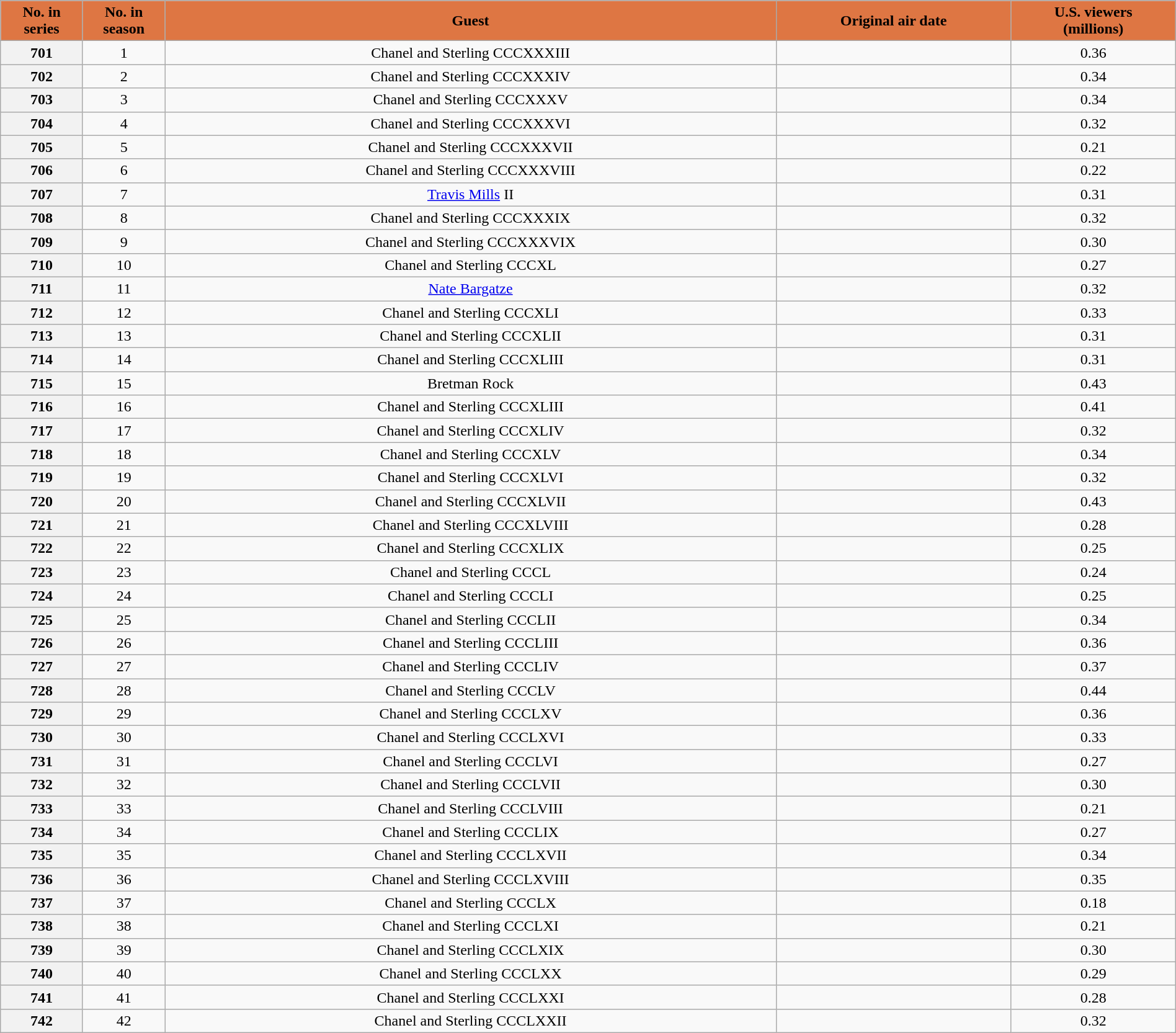<table class="wikitable plainrowheaders" style="width:100%;text-align: center">
<tr>
<th scope="col" style="background-color: #DE7643; color: #000000;" width=7%>No. in<br>series</th>
<th scope="col" style="background-color: #DE7643; color: #000000;" width=7%>No. in<br>season</th>
<th scope="col" style="background-color: #DE7643; color: #000000;">Guest</th>
<th scope="col" style="background-color: #DE7643; color: #000000;" width=20%>Original air date</th>
<th scope="col" style="background-color: #DE7643; color: #000000;" width=14%>U.S. viewers<br>(millions)</th>
</tr>
<tr>
<th>701</th>
<td>1</td>
<td>Chanel and Sterling CCCXXXIII</td>
<td></td>
<td>0.36</td>
</tr>
<tr>
<th>702</th>
<td>2</td>
<td>Chanel and Sterling CCCXXXIV</td>
<td></td>
<td>0.34</td>
</tr>
<tr>
<th>703</th>
<td>3</td>
<td>Chanel and Sterling CCCXXXV</td>
<td></td>
<td>0.34</td>
</tr>
<tr>
<th>704</th>
<td>4</td>
<td>Chanel and Sterling CCCXXXVI</td>
<td></td>
<td>0.32</td>
</tr>
<tr>
<th>705</th>
<td>5</td>
<td>Chanel and Sterling CCCXXXVII</td>
<td></td>
<td>0.21</td>
</tr>
<tr>
<th>706</th>
<td>6</td>
<td>Chanel and Sterling CCCXXXVIII</td>
<td></td>
<td>0.22</td>
</tr>
<tr>
<th>707</th>
<td>7</td>
<td><a href='#'>Travis Mills</a> II</td>
<td></td>
<td>0.31</td>
</tr>
<tr>
<th>708</th>
<td>8</td>
<td>Chanel and Sterling CCCXXXIX</td>
<td></td>
<td>0.32</td>
</tr>
<tr>
<th>709</th>
<td>9</td>
<td>Chanel and Sterling CCCXXXVIX</td>
<td></td>
<td>0.30</td>
</tr>
<tr>
<th>710</th>
<td>10</td>
<td>Chanel and Sterling CCCXL</td>
<td></td>
<td>0.27</td>
</tr>
<tr>
<th>711</th>
<td>11</td>
<td><a href='#'>Nate Bargatze</a></td>
<td></td>
<td>0.32</td>
</tr>
<tr>
<th>712</th>
<td>12</td>
<td>Chanel and Sterling CCCXLI</td>
<td></td>
<td>0.33</td>
</tr>
<tr>
<th>713</th>
<td>13</td>
<td>Chanel and Sterling CCCXLII</td>
<td></td>
<td>0.31</td>
</tr>
<tr>
<th>714</th>
<td>14</td>
<td>Chanel and Sterling CCCXLIII</td>
<td></td>
<td>0.31</td>
</tr>
<tr>
<th>715</th>
<td>15</td>
<td>Bretman Rock</td>
<td></td>
<td>0.43</td>
</tr>
<tr>
<th>716</th>
<td>16</td>
<td>Chanel and Sterling CCCXLIII</td>
<td></td>
<td>0.41</td>
</tr>
<tr>
<th>717</th>
<td>17</td>
<td>Chanel and Sterling CCCXLIV</td>
<td></td>
<td>0.32</td>
</tr>
<tr>
<th>718</th>
<td>18</td>
<td>Chanel and Sterling CCCXLV</td>
<td></td>
<td>0.34</td>
</tr>
<tr>
<th>719</th>
<td>19</td>
<td>Chanel and Sterling CCCXLVI</td>
<td></td>
<td>0.32</td>
</tr>
<tr>
<th>720</th>
<td>20</td>
<td>Chanel and Sterling CCCXLVII</td>
<td></td>
<td>0.43</td>
</tr>
<tr>
<th>721</th>
<td>21</td>
<td>Chanel and Sterling CCCXLVIII</td>
<td></td>
<td>0.28</td>
</tr>
<tr>
<th>722</th>
<td>22</td>
<td>Chanel and Sterling CCCXLIX</td>
<td></td>
<td>0.25</td>
</tr>
<tr>
<th>723</th>
<td>23</td>
<td>Chanel and Sterling CCCL</td>
<td></td>
<td>0.24</td>
</tr>
<tr>
<th>724</th>
<td>24</td>
<td>Chanel and Sterling CCCLI</td>
<td></td>
<td>0.25</td>
</tr>
<tr>
<th>725</th>
<td>25</td>
<td>Chanel and Sterling CCCLII</td>
<td></td>
<td>0.34</td>
</tr>
<tr>
<th>726</th>
<td>26</td>
<td>Chanel and Sterling CCCLIII</td>
<td></td>
<td>0.36</td>
</tr>
<tr>
<th>727</th>
<td>27</td>
<td>Chanel and Sterling CCCLIV</td>
<td></td>
<td>0.37</td>
</tr>
<tr>
<th>728</th>
<td>28</td>
<td>Chanel and Sterling CCCLV</td>
<td></td>
<td>0.44</td>
</tr>
<tr>
<th>729</th>
<td>29</td>
<td>Chanel and Sterling CCCLXV</td>
<td></td>
<td>0.36</td>
</tr>
<tr>
<th>730</th>
<td>30</td>
<td>Chanel and Sterling CCCLXVI</td>
<td></td>
<td>0.33</td>
</tr>
<tr>
<th>731</th>
<td>31</td>
<td>Chanel and Sterling CCCLVI</td>
<td></td>
<td>0.27</td>
</tr>
<tr>
<th>732</th>
<td>32</td>
<td>Chanel and Sterling CCCLVII</td>
<td></td>
<td>0.30</td>
</tr>
<tr>
<th>733</th>
<td>33</td>
<td>Chanel and Sterling CCCLVIII</td>
<td></td>
<td>0.21</td>
</tr>
<tr>
<th>734</th>
<td>34</td>
<td>Chanel and Sterling CCCLIX</td>
<td></td>
<td>0.27</td>
</tr>
<tr>
<th>735</th>
<td>35</td>
<td>Chanel and Sterling CCCLXVII</td>
<td></td>
<td>0.34</td>
</tr>
<tr>
<th>736</th>
<td>36</td>
<td>Chanel and Sterling CCCLXVIII</td>
<td></td>
<td>0.35</td>
</tr>
<tr>
<th>737</th>
<td>37</td>
<td>Chanel and Sterling CCCLX</td>
<td></td>
<td>0.18</td>
</tr>
<tr>
<th>738</th>
<td>38</td>
<td>Chanel and Sterling CCCLXI</td>
<td></td>
<td>0.21</td>
</tr>
<tr>
<th>739</th>
<td>39</td>
<td>Chanel and Sterling CCCLXIX</td>
<td></td>
<td>0.30</td>
</tr>
<tr>
<th>740</th>
<td>40</td>
<td>Chanel and Sterling CCCLXX</td>
<td></td>
<td>0.29</td>
</tr>
<tr>
<th>741</th>
<td>41</td>
<td>Chanel and Sterling CCCLXXI</td>
<td></td>
<td>0.28</td>
</tr>
<tr>
<th>742</th>
<td>42</td>
<td>Chanel and Sterling CCCLXXII</td>
<td></td>
<td>0.32</td>
</tr>
</table>
